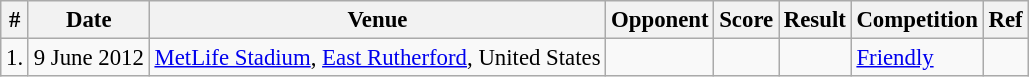<table class="wikitable" style="font-size:95%;">
<tr>
<th>#</th>
<th>Date</th>
<th>Venue</th>
<th>Opponent</th>
<th>Score</th>
<th>Result</th>
<th>Competition</th>
<th>Ref</th>
</tr>
<tr>
<td>1.</td>
<td>9 June 2012</td>
<td><a href='#'>MetLife Stadium</a>, <a href='#'>East Rutherford</a>, United States</td>
<td></td>
<td></td>
<td></td>
<td><a href='#'>Friendly</a></td>
<td></td>
</tr>
</table>
